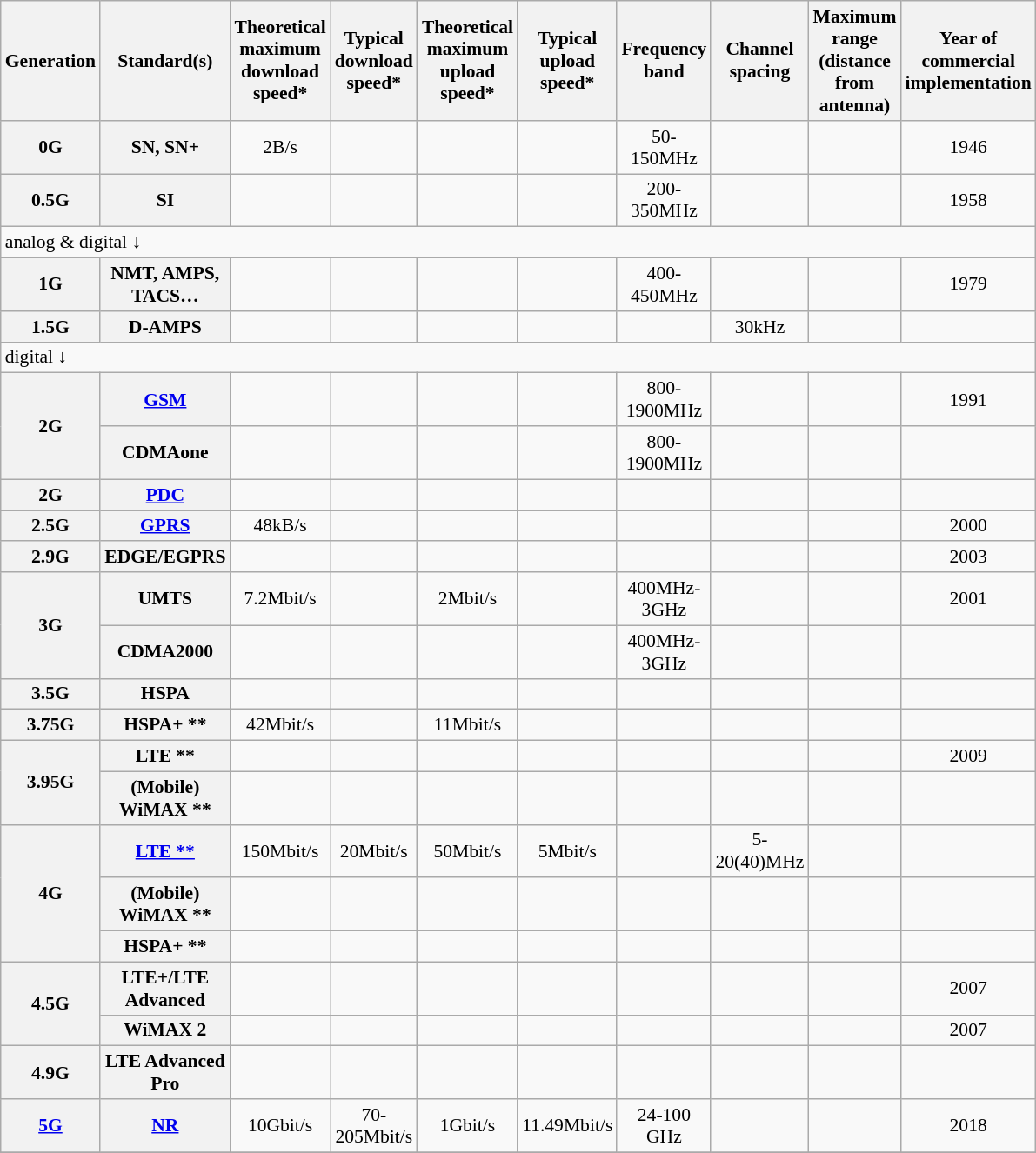<table class="wikitable" width=30% style="font-size:90%; text-align:center;">
<tr>
<th>Generation</th>
<th>Standard(s)</th>
<th>Theoretical<br>maximum download<br>speed*</th>
<th>Typical<br>download<br>speed*</th>
<th>Theoretical<br>maximum upload<br>speed*</th>
<th>Typical<br>upload<br>speed*</th>
<th>Frequency<br>band</th>
<th>Channel<br>spacing</th>
<th>Maximum range (distance from antenna)</th>
<th>Year of<br>commercial<br>implementation</th>
</tr>
<tr align=center>
<th>0G</th>
<th>SN, SN+</th>
<td>2B/s</td>
<td></td>
<td></td>
<td></td>
<td>50-150MHz</td>
<td></td>
<td></td>
<td>1946</td>
</tr>
<tr>
<th>0.5G</th>
<th>SI</th>
<td></td>
<td></td>
<td></td>
<td></td>
<td>200-350MHz</td>
<td></td>
<td></td>
<td>1958</td>
</tr>
<tr>
<td colspan=10 align=left>analog & digital ↓</td>
</tr>
<tr>
<th>1G</th>
<th>NMT, AMPS, TACS…</th>
<td></td>
<td></td>
<td></td>
<td></td>
<td>400-450MHz</td>
<td></td>
<td></td>
<td>1979</td>
</tr>
<tr>
<th>1.5G</th>
<th>D-AMPS</th>
<td></td>
<td></td>
<td></td>
<td></td>
<td></td>
<td>30kHz</td>
<td></td>
<td></td>
</tr>
<tr>
<td colspan=10 align=left>digital ↓</td>
</tr>
<tr>
<th rowspan=2>2G</th>
<th><a href='#'>GSM</a></th>
<td></td>
<td></td>
<td></td>
<td></td>
<td>800-1900MHz</td>
<td></td>
<td></td>
<td>1991</td>
</tr>
<tr>
<th>CDMAone</th>
<td></td>
<td></td>
<td></td>
<td></td>
<td>800-1900MHz</td>
<td></td>
<td></td>
<td></td>
</tr>
<tr>
<th>2G</th>
<th><a href='#'>PDC</a></th>
<td></td>
<td></td>
<td></td>
<td></td>
<td></td>
<td></td>
<td></td>
<td></td>
</tr>
<tr>
<th>2.5G</th>
<th><a href='#'>GPRS</a></th>
<td>48kB/s</td>
<td></td>
<td></td>
<td></td>
<td></td>
<td></td>
<td></td>
<td>2000</td>
</tr>
<tr>
<th>2.9G</th>
<th>EDGE/EGPRS</th>
<td></td>
<td></td>
<td></td>
<td></td>
<td></td>
<td></td>
<td></td>
<td>2003</td>
</tr>
<tr>
<th rowspan=2>3G</th>
<th>UMTS</th>
<td>7.2Mbit/s</td>
<td></td>
<td>2Mbit/s</td>
<td></td>
<td>400MHz-3GHz</td>
<td></td>
<td></td>
<td>2001</td>
</tr>
<tr>
<th>CDMA2000</th>
<td></td>
<td></td>
<td></td>
<td></td>
<td>400MHz-3GHz</td>
<td></td>
<td></td>
<td></td>
</tr>
<tr>
<th>3.5G</th>
<th>HSPA</th>
<td></td>
<td></td>
<td></td>
<td></td>
<td></td>
<td></td>
<td></td>
<td></td>
</tr>
<tr>
<th>3.75G</th>
<th>HSPA+ **</th>
<td>42Mbit/s</td>
<td></td>
<td>11Mbit/s</td>
<td></td>
<td></td>
<td></td>
<td></td>
<td></td>
</tr>
<tr>
<th rowspan=2>3.95G</th>
<th>LTE **</th>
<td></td>
<td></td>
<td></td>
<td></td>
<td></td>
<td></td>
<td></td>
<td>2009</td>
</tr>
<tr>
<th>(Mobile) WiMAX **</th>
<td></td>
<td></td>
<td></td>
<td></td>
<td></td>
<td></td>
<td></td>
<td></td>
</tr>
<tr>
<th rowspan=3>4G</th>
<th><a href='#'>LTE **</a></th>
<td>150Mbit/s</td>
<td>20Mbit/s</td>
<td>50Mbit/s</td>
<td>5Mbit/s</td>
<td></td>
<td>5-20(40)MHz</td>
<td></td>
<td></td>
</tr>
<tr>
<th>(Mobile) WiMAX **</th>
<td></td>
<td></td>
<td></td>
<td></td>
<td></td>
<td></td>
<td></td>
<td></td>
</tr>
<tr>
<th>HSPA+ **</th>
<td></td>
<td></td>
<td></td>
<td></td>
<td></td>
<td></td>
<td></td>
<td></td>
</tr>
<tr>
<th rowspan=2>4.5G</th>
<th>LTE+/LTE Advanced</th>
<td></td>
<td></td>
<td></td>
<td></td>
<td></td>
<td></td>
<td></td>
<td>2007</td>
</tr>
<tr>
<th>WiMAX 2</th>
<td></td>
<td></td>
<td></td>
<td></td>
<td></td>
<td></td>
<td></td>
<td>2007</td>
</tr>
<tr>
<th>4.9G</th>
<th>LTE Advanced Pro</th>
<td></td>
<td></td>
<td></td>
<td></td>
<td></td>
<td></td>
<td></td>
<td></td>
</tr>
<tr>
<th><a href='#'>5G</a></th>
<th><a href='#'>NR</a></th>
<td>10Gbit/s</td>
<td>70-205Mbit/s</td>
<td>1Gbit/s</td>
<td>11.49Mbit/s</td>
<td>24-100 GHz</td>
<td></td>
<td></td>
<td>2018</td>
</tr>
<tr>
</tr>
</table>
